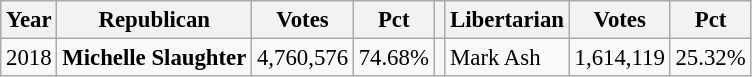<table class="wikitable" style="font-size:95%">
<tr>
<th>Year</th>
<th>Republican</th>
<th>Votes</th>
<th>Pct</th>
<th></th>
<th>Libertarian</th>
<th>Votes</th>
<th>Pct</th>
</tr>
<tr>
<td>2018</td>
<td><strong>Michelle Slaughter</strong></td>
<td>4,760,576</td>
<td>74.68%</td>
<td></td>
<td>Mark Ash</td>
<td>1,614,119</td>
<td>25.32%</td>
</tr>
</table>
